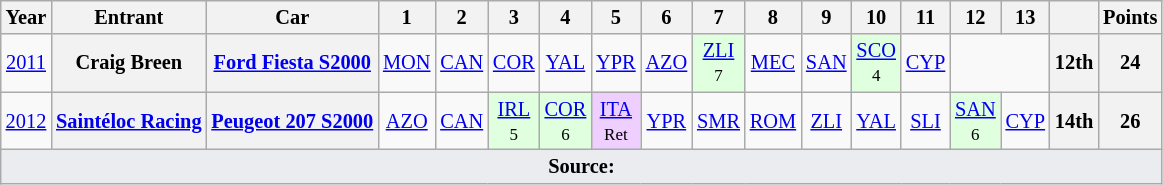<table class="wikitable" border="1" style="text-align:center; font-size:85%;">
<tr>
<th>Year</th>
<th>Entrant</th>
<th>Car</th>
<th>1</th>
<th>2</th>
<th>3</th>
<th>4</th>
<th>5</th>
<th>6</th>
<th>7</th>
<th>8</th>
<th>9</th>
<th>10</th>
<th>11</th>
<th>12</th>
<th>13</th>
<th></th>
<th>Points</th>
</tr>
<tr>
<td><a href='#'>2011</a></td>
<th nowrap>Craig Breen</th>
<th nowrap><a href='#'>Ford Fiesta S2000</a></th>
<td><a href='#'>MON</a></td>
<td><a href='#'>CAN</a></td>
<td><a href='#'>COR</a></td>
<td><a href='#'>YAL</a></td>
<td><a href='#'>YPR</a></td>
<td><a href='#'>AZO</a></td>
<td style="background:#DFFFDF;"><a href='#'>ZLI</a><br><small>7</small></td>
<td><a href='#'>MEC</a></td>
<td><a href='#'>SAN</a></td>
<td style="background:#DFFFDF;"><a href='#'>SCO</a><br><small>4</small></td>
<td><a href='#'>CYP</a></td>
<td colspan=2></td>
<th>12th</th>
<th>24</th>
</tr>
<tr>
<td><a href='#'>2012</a></td>
<th nowrap><a href='#'>Saintéloc Racing</a></th>
<th nowrap><a href='#'>Peugeot 207 S2000</a></th>
<td><a href='#'>AZO</a></td>
<td><a href='#'>CAN</a></td>
<td style="background:#DFFFDF;"><a href='#'>IRL</a><br><small>5</small></td>
<td style="background:#DFFFDF;"><a href='#'>COR</a><br><small>6</small></td>
<td style="background:#EFCFFF;"><a href='#'>ITA</a><br><small>Ret</small></td>
<td><a href='#'>YPR</a></td>
<td><a href='#'>SMR</a></td>
<td><a href='#'>ROM</a></td>
<td><a href='#'>ZLI</a></td>
<td><a href='#'>YAL</a></td>
<td><a href='#'>SLI</a></td>
<td style="background:#DFFFDF;"><a href='#'>SAN</a><br><small>6</small></td>
<td><a href='#'>CYP</a></td>
<th>14th</th>
<th>26</th>
</tr>
<tr>
<td colspan="18" style="background-color:#EAECF0;text-align:center"><strong>Source:</strong></td>
</tr>
</table>
